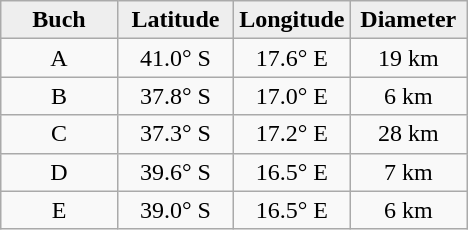<table class="wikitable">
<tr>
<th width="25%" style="background:#eeeeee;">Buch</th>
<th width="25%" style="background:#eeeeee;">Latitude</th>
<th width="25%" style="background:#eeeeee;">Longitude</th>
<th width="25%" style="background:#eeeeee;">Diameter</th>
</tr>
<tr>
<td align="center">A</td>
<td align="center">41.0° S</td>
<td align="center">17.6° E</td>
<td align="center">19 km</td>
</tr>
<tr>
<td align="center">B</td>
<td align="center">37.8° S</td>
<td align="center">17.0° E</td>
<td align="center">6 km</td>
</tr>
<tr>
<td align="center">C</td>
<td align="center">37.3° S</td>
<td align="center">17.2° E</td>
<td align="center">28 km</td>
</tr>
<tr>
<td align="center">D</td>
<td align="center">39.6° S</td>
<td align="center">16.5° E</td>
<td align="center">7 km</td>
</tr>
<tr>
<td align="center">E</td>
<td align="center">39.0° S</td>
<td align="center">16.5° E</td>
<td align="center">6 km</td>
</tr>
</table>
